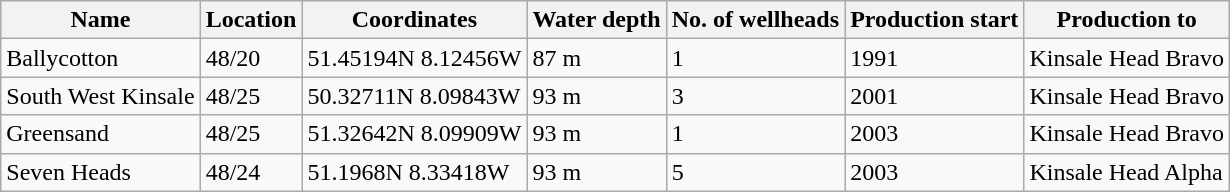<table class="wikitable">
<tr>
<th>Name</th>
<th>Location</th>
<th>Coordinates</th>
<th>Water depth</th>
<th>No. of wellheads</th>
<th>Production start</th>
<th>Production to</th>
</tr>
<tr>
<td>Ballycotton</td>
<td>48/20</td>
<td>51.45194N 8.12456W</td>
<td>87 m</td>
<td>1</td>
<td>1991</td>
<td>Kinsale Head Bravo</td>
</tr>
<tr>
<td>South West Kinsale</td>
<td>48/25</td>
<td>50.32711N 8.09843W</td>
<td>93 m</td>
<td>3</td>
<td>2001</td>
<td>Kinsale Head Bravo</td>
</tr>
<tr>
<td>Greensand</td>
<td>48/25</td>
<td>51.32642N 8.09909W</td>
<td>93 m</td>
<td>1</td>
<td>2003</td>
<td>Kinsale Head Bravo</td>
</tr>
<tr>
<td>Seven Heads</td>
<td>48/24</td>
<td>51.1968N 8.33418W</td>
<td>93 m</td>
<td>5</td>
<td>2003</td>
<td>Kinsale Head Alpha</td>
</tr>
</table>
